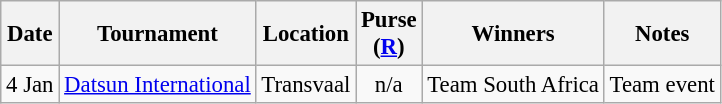<table class="wikitable" style="font-size:95%">
<tr>
<th>Date</th>
<th>Tournament</th>
<th>Location</th>
<th>Purse<br>(<a href='#'>R</a>)</th>
<th>Winners</th>
<th>Notes</th>
</tr>
<tr>
<td>4 Jan</td>
<td><a href='#'>Datsun International</a></td>
<td>Transvaal</td>
<td align=center>n/a</td>
<td> Team South Africa</td>
<td>Team event</td>
</tr>
</table>
